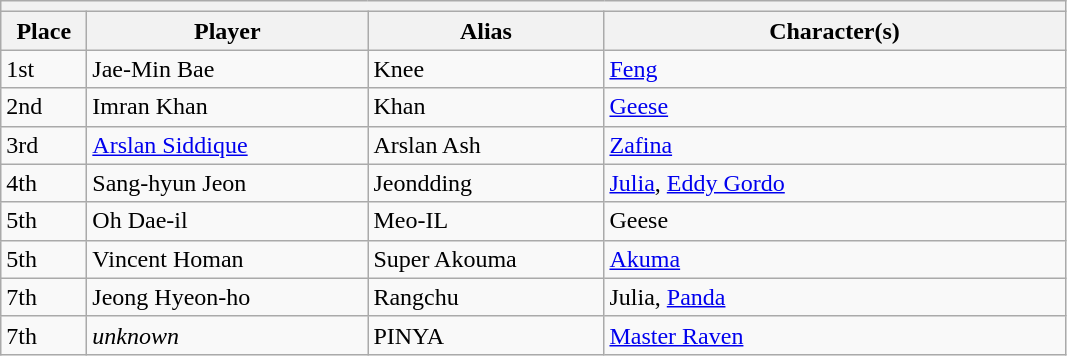<table class="wikitable">
<tr>
<th colspan=4></th>
</tr>
<tr>
<th style="width:50px;">Place</th>
<th style="width:180px;">Player</th>
<th style="width:150px;">Alias</th>
<th style="width:300px;">Character(s)</th>
</tr>
<tr>
<td>1st</td>
<td> Jae-Min Bae</td>
<td>Knee</td>
<td><a href='#'>Feng</a></td>
</tr>
<tr>
<td>2nd</td>
<td> Imran Khan</td>
<td>Khan</td>
<td><a href='#'>Geese</a></td>
</tr>
<tr>
<td>3rd</td>
<td> <a href='#'>Arslan Siddique</a></td>
<td>Arslan Ash</td>
<td><a href='#'>Zafina</a></td>
</tr>
<tr>
<td>4th</td>
<td> Sang-hyun Jeon</td>
<td>Jeondding</td>
<td><a href='#'>Julia</a>, <a href='#'>Eddy Gordo</a></td>
</tr>
<tr>
<td>5th</td>
<td> Oh Dae-il</td>
<td>Meo-IL</td>
<td>Geese</td>
</tr>
<tr>
<td>5th</td>
<td> Vincent Homan</td>
<td>Super Akouma</td>
<td><a href='#'>Akuma</a></td>
</tr>
<tr>
<td>7th</td>
<td> Jeong Hyeon-ho</td>
<td>Rangchu</td>
<td>Julia, <a href='#'>Panda</a></td>
</tr>
<tr>
<td>7th</td>
<td> <em>unknown</em></td>
<td>PINYA</td>
<td><a href='#'>Master Raven</a></td>
</tr>
</table>
